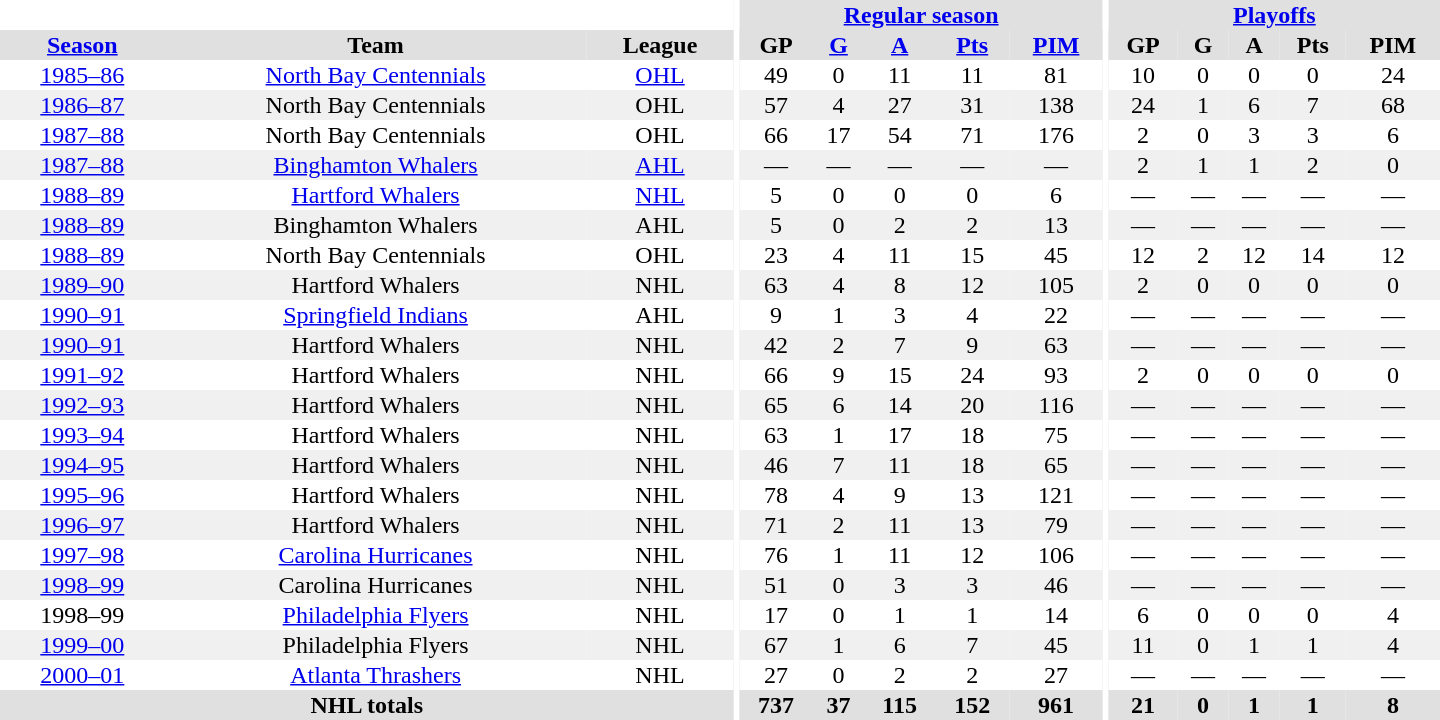<table border="0" cellpadding="1" cellspacing="0" style="text-align:center; width:60em">
<tr bgcolor="#e0e0e0">
<th colspan="3" bgcolor="#ffffff"></th>
<th rowspan="99" bgcolor="#ffffff"></th>
<th colspan="5"><a href='#'>Regular season</a></th>
<th rowspan="99" bgcolor="#ffffff"></th>
<th colspan="5"><a href='#'>Playoffs</a></th>
</tr>
<tr bgcolor="#e0e0e0">
<th><a href='#'>Season</a></th>
<th>Team</th>
<th>League</th>
<th>GP</th>
<th><a href='#'>G</a></th>
<th><a href='#'>A</a></th>
<th><a href='#'>Pts</a></th>
<th><a href='#'>PIM</a></th>
<th>GP</th>
<th>G</th>
<th>A</th>
<th>Pts</th>
<th>PIM</th>
</tr>
<tr>
<td><a href='#'>1985–86</a></td>
<td><a href='#'>North Bay Centennials</a></td>
<td><a href='#'>OHL</a></td>
<td>49</td>
<td>0</td>
<td>11</td>
<td>11</td>
<td>81</td>
<td>10</td>
<td>0</td>
<td>0</td>
<td>0</td>
<td>24</td>
</tr>
<tr bgcolor="#f0f0f0">
<td><a href='#'>1986–87</a></td>
<td>North Bay Centennials</td>
<td>OHL</td>
<td>57</td>
<td>4</td>
<td>27</td>
<td>31</td>
<td>138</td>
<td>24</td>
<td>1</td>
<td>6</td>
<td>7</td>
<td>68</td>
</tr>
<tr>
<td><a href='#'>1987–88</a></td>
<td>North Bay Centennials</td>
<td>OHL</td>
<td>66</td>
<td>17</td>
<td>54</td>
<td>71</td>
<td>176</td>
<td>2</td>
<td>0</td>
<td>3</td>
<td>3</td>
<td>6</td>
</tr>
<tr bgcolor="#f0f0f0">
<td><a href='#'>1987–88</a></td>
<td><a href='#'>Binghamton Whalers</a></td>
<td><a href='#'>AHL</a></td>
<td>—</td>
<td>—</td>
<td>—</td>
<td>—</td>
<td>—</td>
<td>2</td>
<td>1</td>
<td>1</td>
<td>2</td>
<td>0</td>
</tr>
<tr>
<td><a href='#'>1988–89</a></td>
<td><a href='#'>Hartford Whalers</a></td>
<td><a href='#'>NHL</a></td>
<td>5</td>
<td>0</td>
<td>0</td>
<td>0</td>
<td>6</td>
<td>—</td>
<td>—</td>
<td>—</td>
<td>—</td>
<td>—</td>
</tr>
<tr bgcolor="#f0f0f0">
<td><a href='#'>1988–89</a></td>
<td>Binghamton Whalers</td>
<td>AHL</td>
<td>5</td>
<td>0</td>
<td>2</td>
<td>2</td>
<td>13</td>
<td>—</td>
<td>—</td>
<td>—</td>
<td>—</td>
<td>—</td>
</tr>
<tr>
<td><a href='#'>1988–89</a></td>
<td>North Bay Centennials</td>
<td>OHL</td>
<td>23</td>
<td>4</td>
<td>11</td>
<td>15</td>
<td>45</td>
<td>12</td>
<td>2</td>
<td>12</td>
<td>14</td>
<td>12</td>
</tr>
<tr bgcolor="#f0f0f0">
<td><a href='#'>1989–90</a></td>
<td>Hartford Whalers</td>
<td>NHL</td>
<td>63</td>
<td>4</td>
<td>8</td>
<td>12</td>
<td>105</td>
<td>2</td>
<td>0</td>
<td>0</td>
<td>0</td>
<td>0</td>
</tr>
<tr>
<td><a href='#'>1990–91</a></td>
<td><a href='#'>Springfield Indians</a></td>
<td>AHL</td>
<td>9</td>
<td>1</td>
<td>3</td>
<td>4</td>
<td>22</td>
<td>—</td>
<td>—</td>
<td>—</td>
<td>—</td>
<td>—</td>
</tr>
<tr bgcolor="#f0f0f0">
<td><a href='#'>1990–91</a></td>
<td>Hartford Whalers</td>
<td>NHL</td>
<td>42</td>
<td>2</td>
<td>7</td>
<td>9</td>
<td>63</td>
<td>—</td>
<td>—</td>
<td>—</td>
<td>—</td>
<td>—</td>
</tr>
<tr>
<td><a href='#'>1991–92</a></td>
<td>Hartford Whalers</td>
<td>NHL</td>
<td>66</td>
<td>9</td>
<td>15</td>
<td>24</td>
<td>93</td>
<td>2</td>
<td>0</td>
<td>0</td>
<td>0</td>
<td>0</td>
</tr>
<tr bgcolor="#f0f0f0">
<td><a href='#'>1992–93</a></td>
<td>Hartford Whalers</td>
<td>NHL</td>
<td>65</td>
<td>6</td>
<td>14</td>
<td>20</td>
<td>116</td>
<td>—</td>
<td>—</td>
<td>—</td>
<td>—</td>
<td>—</td>
</tr>
<tr>
<td><a href='#'>1993–94</a></td>
<td>Hartford Whalers</td>
<td>NHL</td>
<td>63</td>
<td>1</td>
<td>17</td>
<td>18</td>
<td>75</td>
<td>—</td>
<td>—</td>
<td>—</td>
<td>—</td>
<td>—</td>
</tr>
<tr bgcolor="#f0f0f0">
<td><a href='#'>1994–95</a></td>
<td>Hartford Whalers</td>
<td>NHL</td>
<td>46</td>
<td>7</td>
<td>11</td>
<td>18</td>
<td>65</td>
<td>—</td>
<td>—</td>
<td>—</td>
<td>—</td>
<td>—</td>
</tr>
<tr>
<td><a href='#'>1995–96</a></td>
<td>Hartford Whalers</td>
<td>NHL</td>
<td>78</td>
<td>4</td>
<td>9</td>
<td>13</td>
<td>121</td>
<td>—</td>
<td>—</td>
<td>—</td>
<td>—</td>
<td>—</td>
</tr>
<tr bgcolor="#f0f0f0">
<td><a href='#'>1996–97</a></td>
<td>Hartford Whalers</td>
<td>NHL</td>
<td>71</td>
<td>2</td>
<td>11</td>
<td>13</td>
<td>79</td>
<td>—</td>
<td>—</td>
<td>—</td>
<td>—</td>
<td>—</td>
</tr>
<tr>
<td><a href='#'>1997–98</a></td>
<td><a href='#'>Carolina Hurricanes</a></td>
<td>NHL</td>
<td>76</td>
<td>1</td>
<td>11</td>
<td>12</td>
<td>106</td>
<td>—</td>
<td>—</td>
<td>—</td>
<td>—</td>
<td>—</td>
</tr>
<tr bgcolor="#f0f0f0">
<td><a href='#'>1998–99</a></td>
<td>Carolina Hurricanes</td>
<td>NHL</td>
<td>51</td>
<td>0</td>
<td>3</td>
<td>3</td>
<td>46</td>
<td>—</td>
<td>—</td>
<td>—</td>
<td>—</td>
<td>—</td>
</tr>
<tr>
<td>1998–99</td>
<td><a href='#'>Philadelphia Flyers</a></td>
<td>NHL</td>
<td>17</td>
<td>0</td>
<td>1</td>
<td>1</td>
<td>14</td>
<td>6</td>
<td>0</td>
<td>0</td>
<td>0</td>
<td>4</td>
</tr>
<tr bgcolor="#f0f0f0">
<td><a href='#'>1999–00</a></td>
<td>Philadelphia Flyers</td>
<td>NHL</td>
<td>67</td>
<td>1</td>
<td>6</td>
<td>7</td>
<td>45</td>
<td>11</td>
<td>0</td>
<td>1</td>
<td>1</td>
<td>4</td>
</tr>
<tr>
<td><a href='#'>2000–01</a></td>
<td><a href='#'>Atlanta Thrashers</a></td>
<td>NHL</td>
<td>27</td>
<td>0</td>
<td>2</td>
<td>2</td>
<td>27</td>
<td>—</td>
<td>—</td>
<td>—</td>
<td>—</td>
<td>—</td>
</tr>
<tr bgcolor="#e0e0e0">
<th colspan="3">NHL totals</th>
<th>737</th>
<th>37</th>
<th>115</th>
<th>152</th>
<th>961</th>
<th>21</th>
<th>0</th>
<th>1</th>
<th>1</th>
<th>8</th>
</tr>
</table>
